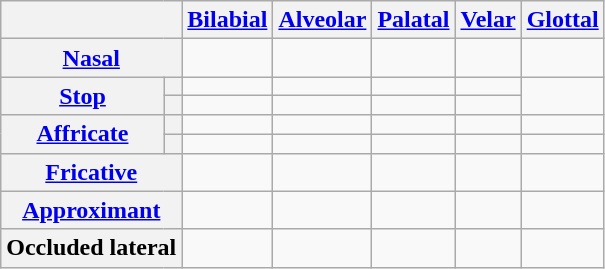<table class="wikitable" style="text-align:center;">
<tr>
<th colspan="2"></th>
<th><a href='#'>Bilabial</a></th>
<th><a href='#'>Alveolar</a></th>
<th><a href='#'>Palatal</a></th>
<th><a href='#'>Velar</a></th>
<th><a href='#'>Glottal</a></th>
</tr>
<tr>
<th colspan="2"><a href='#'>Nasal</a></th>
<td></td>
<td></td>
<td></td>
<td></td>
<td></td>
</tr>
<tr>
<th rowspan="2"><a href='#'>Stop</a></th>
<th></th>
<td></td>
<td></td>
<td></td>
<td></td>
<td rowspan="2"></td>
</tr>
<tr>
<th></th>
<td></td>
<td></td>
<td></td>
<td></td>
</tr>
<tr>
<th rowspan="2"><a href='#'>Affricate</a></th>
<th></th>
<td></td>
<td></td>
<td></td>
<td></td>
<td></td>
</tr>
<tr>
<th></th>
<td></td>
<td></td>
<td></td>
<td></td>
<td></td>
</tr>
<tr>
<th colspan="2"><a href='#'>Fricative</a></th>
<td></td>
<td></td>
<td></td>
<td></td>
<td></td>
</tr>
<tr>
<th colspan="2"><a href='#'>Approximant</a></th>
<td></td>
<td></td>
<td></td>
<td></td>
<td></td>
</tr>
<tr>
<th colspan="2">Occluded lateral</th>
<td></td>
<td></td>
<td></td>
<td></td>
<td></td>
</tr>
</table>
